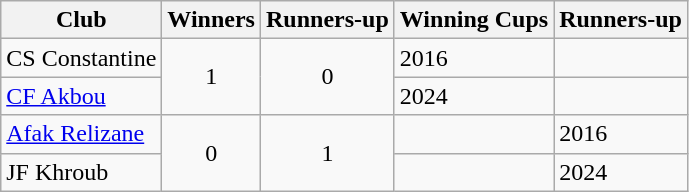<table class="wikitable">
<tr>
<th>Club</th>
<th>Winners</th>
<th>Runners-up</th>
<th>Winning Cups</th>
<th>Runners-up</th>
</tr>
<tr>
<td>CS Constantine</td>
<td align=center rowspan=2>1</td>
<td align=center rowspan=2>0</td>
<td>2016</td>
<td></td>
</tr>
<tr>
<td><a href='#'>CF Akbou</a></td>
<td>2024</td>
<td></td>
</tr>
<tr>
<td><a href='#'>Afak Relizane</a></td>
<td align=center rowspan=2>0</td>
<td align=center rowspan=2>1</td>
<td></td>
<td>2016</td>
</tr>
<tr>
<td>JF Khroub</td>
<td></td>
<td>2024</td>
</tr>
</table>
